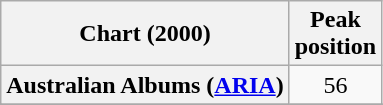<table class="wikitable sortable plainrowheaders">
<tr>
<th scope="col">Chart (2000)</th>
<th scope="col">Peak<br>position</th>
</tr>
<tr>
<th scope="row">Australian Albums (<a href='#'>ARIA</a>)</th>
<td align="center">56</td>
</tr>
<tr>
</tr>
<tr>
</tr>
<tr>
</tr>
<tr>
</tr>
<tr>
</tr>
<tr>
</tr>
<tr>
</tr>
<tr>
</tr>
</table>
